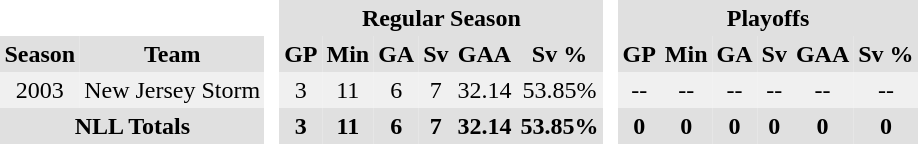<table BORDER="0" CELLPADDING="3" CELLSPACING="0">
<tr ALIGN="center" bgcolor="#e0e0e0">
<th ALIGN="center" colspan="2" bgcolor="#ffffff"> </th>
<th ALIGN="center" rowspan="99" bgcolor="#ffffff"> </th>
<th ALIGN="center" colspan="6">Regular Season</th>
<th ALIGN="center" rowspan="99" bgcolor="#ffffff"> </th>
<th ALIGN="center" colspan="6">Playoffs</th>
</tr>
<tr ALIGN="center" bgcolor="#e0e0e0">
<th ALIGN="center">Season</th>
<th ALIGN="center">Team</th>
<th ALIGN="center">GP</th>
<th ALIGN="center">Min</th>
<th ALIGN="center">GA</th>
<th ALIGN="center">Sv</th>
<th ALIGN="center">GAA</th>
<th ALIGN="center">Sv %</th>
<th ALIGN="center">GP</th>
<th ALIGN="center">Min</th>
<th ALIGN="center">GA</th>
<th ALIGN="center">Sv</th>
<th ALIGN="center">GAA</th>
<th ALIGN="center">Sv %</th>
</tr>
<tr ALIGN="center" bgcolor="#f0f0f0">
<td ALIGN="center">2003</td>
<td ALIGN="center">New Jersey Storm</td>
<td ALIGN="center">3</td>
<td ALIGN="center">11</td>
<td ALIGN="center">6</td>
<td ALIGN="center">7</td>
<td ALIGN="center">32.14</td>
<td ALIGN="center">53.85%</td>
<td ALIGN="center">--</td>
<td ALIGN="center">--</td>
<td ALIGN="center">--</td>
<td ALIGN="center">--</td>
<td ALIGN="center">--</td>
<td ALIGN="center">--</td>
</tr>
<tr ALIGN="center" bgcolor="#e0e0e0">
<th colspan="2">NLL Totals</th>
<th ALIGN="center">3</th>
<th ALIGN="center">11</th>
<th ALIGN="center">6</th>
<th ALIGN="center">7</th>
<th ALIGN="center">32.14</th>
<th ALIGN="center">53.85%</th>
<th ALIGN="center">0</th>
<th ALIGN="center">0</th>
<th ALIGN="center">0</th>
<th ALIGN="center">0</th>
<th ALIGN="center">0</th>
<th ALIGN="center">0</th>
</tr>
</table>
